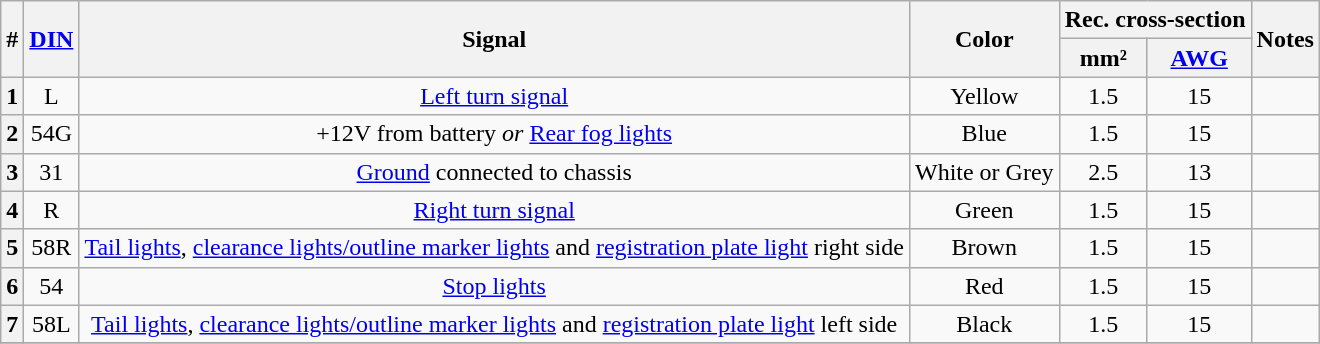<table class="wikitable sortable" style="text-align: center">
<tr>
<th rowspan="2">#</th>
<th rowspan="2"><a href='#'>DIN</a></th>
<th rowspan="2">Signal</th>
<th rowspan="2">Color</th>
<th colspan="2">Rec. cross-section</th>
<th rowspan="2">Notes</th>
</tr>
<tr>
<th>mm²</th>
<th><a href='#'>AWG</a></th>
</tr>
<tr>
<th>1</th>
<td>L</td>
<td><a href='#'>Left turn signal</a></td>
<td>Yellow</td>
<td>1.5</td>
<td>15</td>
<td></td>
</tr>
<tr>
<th>2</th>
<td>54G</td>
<td>+12V from battery <em>or</em> <a href='#'>Rear fog lights</a></td>
<td>Blue</td>
<td>1.5</td>
<td>15</td>
<td></td>
</tr>
<tr>
<th>3</th>
<td>31</td>
<td><a href='#'>Ground</a> connected to chassis</td>
<td>White or Grey</td>
<td>2.5</td>
<td>13</td>
<td></td>
</tr>
<tr>
<th>4</th>
<td>R</td>
<td><a href='#'>Right turn signal</a></td>
<td>Green</td>
<td>1.5</td>
<td>15</td>
<td></td>
</tr>
<tr>
<th>5</th>
<td>58R</td>
<td><a href='#'>Tail lights</a>, <a href='#'>clearance lights/outline marker lights</a> and <a href='#'>registration plate light</a> right side</td>
<td>Brown</td>
<td>1.5</td>
<td>15</td>
<td></td>
</tr>
<tr>
<th>6</th>
<td>54</td>
<td><a href='#'>Stop lights</a></td>
<td>Red</td>
<td>1.5</td>
<td>15</td>
<td></td>
</tr>
<tr>
<th>7</th>
<td>58L</td>
<td><a href='#'>Tail lights</a>, <a href='#'>clearance lights/outline marker lights</a> and <a href='#'>registration plate light</a> left side</td>
<td>Black</td>
<td>1.5</td>
<td>15</td>
<td></td>
</tr>
<tr>
</tr>
</table>
